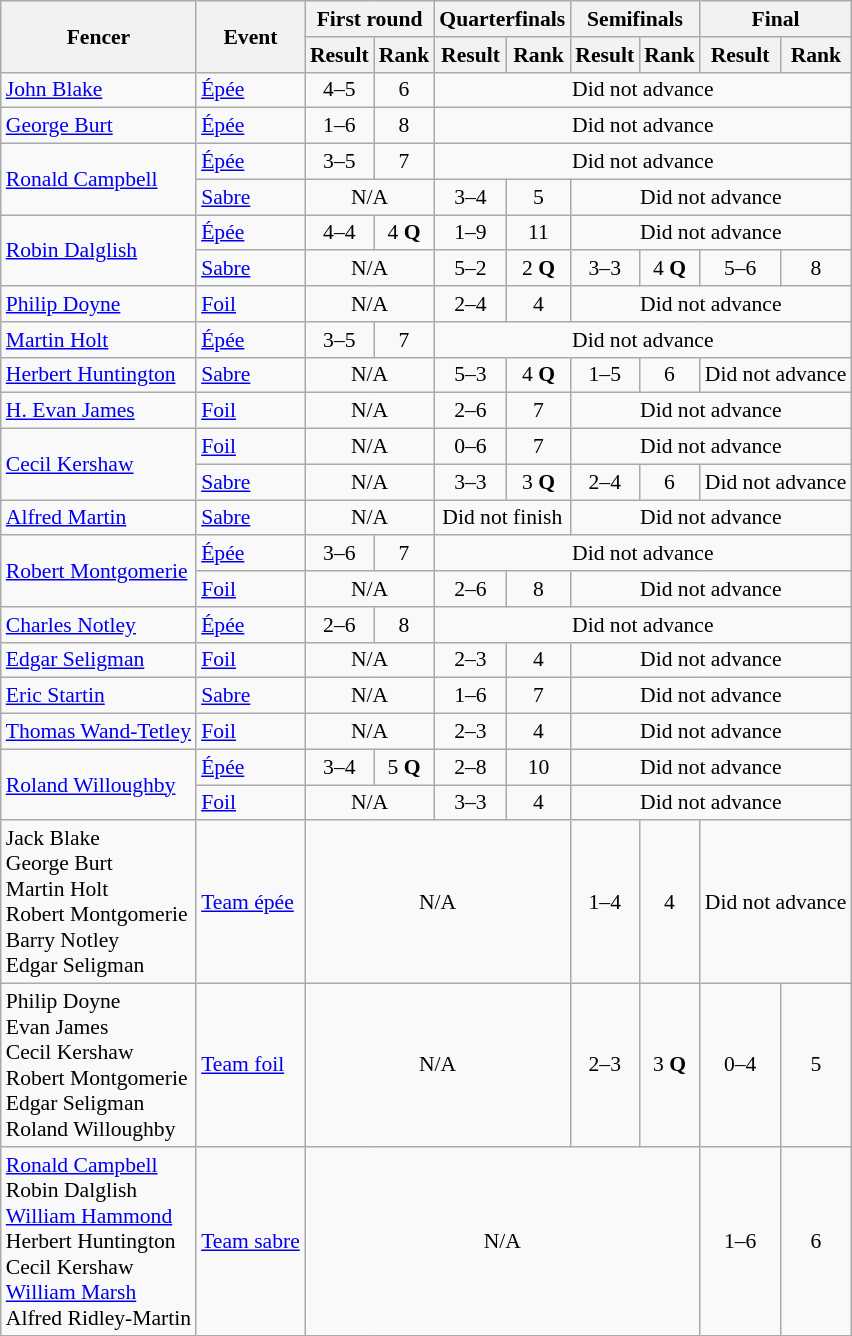<table class=wikitable style="font-size:90%">
<tr>
<th rowspan=2>Fencer</th>
<th rowspan=2>Event</th>
<th colspan=2>First round</th>
<th colspan=2>Quarterfinals</th>
<th colspan=2>Semifinals</th>
<th colspan=2>Final</th>
</tr>
<tr>
<th>Result</th>
<th>Rank</th>
<th>Result</th>
<th>Rank</th>
<th>Result</th>
<th>Rank</th>
<th>Result</th>
<th>Rank</th>
</tr>
<tr>
<td><a href='#'>John Blake</a></td>
<td><a href='#'>Épée</a></td>
<td align=center>4–5</td>
<td align=center>6</td>
<td align=center colspan=6>Did not advance</td>
</tr>
<tr>
<td><a href='#'>George Burt</a></td>
<td><a href='#'>Épée</a></td>
<td align=center>1–6</td>
<td align=center>8</td>
<td align=center colspan=6>Did not advance</td>
</tr>
<tr>
<td rowspan=2><a href='#'>Ronald Campbell</a></td>
<td><a href='#'>Épée</a></td>
<td align=center>3–5</td>
<td align=center>7</td>
<td align=center colspan=6>Did not advance</td>
</tr>
<tr>
<td><a href='#'>Sabre</a></td>
<td align=center colspan=2>N/A</td>
<td align=center>3–4</td>
<td align=center>5</td>
<td align=center colspan=4>Did not advance</td>
</tr>
<tr>
<td rowspan=2><a href='#'>Robin Dalglish</a></td>
<td><a href='#'>Épée</a></td>
<td align=center>4–4</td>
<td align=center>4 <strong>Q</strong></td>
<td align=center>1–9</td>
<td align=center>11</td>
<td align=center colspan=4>Did not advance</td>
</tr>
<tr>
<td><a href='#'>Sabre</a></td>
<td align=center colspan=2>N/A</td>
<td align=center>5–2</td>
<td align=center>2 <strong>Q</strong></td>
<td align=center>3–3</td>
<td align=center>4 <strong>Q</strong></td>
<td align=center>5–6</td>
<td align=center>8</td>
</tr>
<tr>
<td><a href='#'>Philip Doyne</a></td>
<td><a href='#'>Foil</a></td>
<td align=center colspan=2>N/A</td>
<td align=center>2–4</td>
<td align=center>4</td>
<td align=center colspan=4>Did not advance</td>
</tr>
<tr>
<td><a href='#'>Martin Holt</a></td>
<td><a href='#'>Épée</a></td>
<td align=center>3–5</td>
<td align=center>7</td>
<td align=center colspan=6>Did not advance</td>
</tr>
<tr>
<td><a href='#'>Herbert Huntington</a></td>
<td><a href='#'>Sabre</a></td>
<td align=center colspan=2>N/A</td>
<td align=center>5–3</td>
<td align=center>4 <strong>Q</strong></td>
<td align=center>1–5</td>
<td align=center>6</td>
<td align=center colspan=2>Did not advance</td>
</tr>
<tr>
<td><a href='#'>H. Evan James</a></td>
<td><a href='#'>Foil</a></td>
<td align=center colspan=2>N/A</td>
<td align=center>2–6</td>
<td align=center>7</td>
<td align=center colspan=4>Did not advance</td>
</tr>
<tr>
<td rowspan=2><a href='#'>Cecil Kershaw</a></td>
<td><a href='#'>Foil</a></td>
<td align=center colspan=2>N/A</td>
<td align=center>0–6</td>
<td align=center>7</td>
<td align=center colspan=4>Did not advance</td>
</tr>
<tr>
<td><a href='#'>Sabre</a></td>
<td align=center colspan=2>N/A</td>
<td align=center>3–3</td>
<td align=center>3 <strong>Q</strong></td>
<td align=center>2–4</td>
<td align=center>6</td>
<td align=center colspan=2>Did not advance</td>
</tr>
<tr>
<td><a href='#'>Alfred Martin</a></td>
<td><a href='#'>Sabre</a></td>
<td align=center colspan=2>N/A</td>
<td align=center colspan=2>Did not finish</td>
<td align=center colspan=4>Did not advance</td>
</tr>
<tr>
<td rowspan=2><a href='#'>Robert Montgomerie</a></td>
<td><a href='#'>Épée</a></td>
<td align=center>3–6</td>
<td align=center>7</td>
<td align=center colspan=6>Did not advance</td>
</tr>
<tr>
<td><a href='#'>Foil</a></td>
<td align=center colspan=2>N/A</td>
<td align=center>2–6</td>
<td align=center>8</td>
<td align=center colspan=4>Did not advance</td>
</tr>
<tr>
<td><a href='#'>Charles Notley</a></td>
<td><a href='#'>Épée</a></td>
<td align=center>2–6</td>
<td align=center>8</td>
<td align=center colspan=6>Did not advance</td>
</tr>
<tr>
<td><a href='#'>Edgar Seligman</a></td>
<td><a href='#'>Foil</a></td>
<td align=center colspan=2>N/A</td>
<td align=center>2–3</td>
<td align=center>4</td>
<td align=center colspan=4>Did not advance</td>
</tr>
<tr>
<td><a href='#'>Eric Startin</a></td>
<td><a href='#'>Sabre</a></td>
<td align=center colspan=2>N/A</td>
<td align=center>1–6</td>
<td align=center>7</td>
<td align=center colspan=4>Did not advance</td>
</tr>
<tr>
<td><a href='#'>Thomas Wand-Tetley</a></td>
<td><a href='#'>Foil</a></td>
<td align=center colspan=2>N/A</td>
<td align=center>2–3</td>
<td align=center>4</td>
<td align=center colspan=4>Did not advance</td>
</tr>
<tr>
<td rowspan=2><a href='#'>Roland Willoughby</a></td>
<td><a href='#'>Épée</a></td>
<td align=center>3–4</td>
<td align=center>5 <strong>Q</strong></td>
<td align=center>2–8</td>
<td align=center>10</td>
<td align=center colspan=4>Did not advance</td>
</tr>
<tr>
<td><a href='#'>Foil</a></td>
<td align=center colspan=2>N/A</td>
<td align=center>3–3</td>
<td align=center>4</td>
<td align=center colspan=4>Did not advance</td>
</tr>
<tr>
<td>Jack Blake <br> George Burt <br> Martin Holt <br> Robert Montgomerie <br> Barry Notley <br> Edgar Seligman</td>
<td><a href='#'>Team épée</a></td>
<td align=center colspan=4>N/A</td>
<td align=center>1–4</td>
<td align=center>4</td>
<td align=center colspan=2>Did not advance</td>
</tr>
<tr>
<td>Philip Doyne <br> Evan James <br> Cecil Kershaw <br> Robert Montgomerie <br> Edgar Seligman <br> Roland Willoughby</td>
<td><a href='#'>Team foil</a></td>
<td align=center colspan=4>N/A</td>
<td align=center>2–3</td>
<td align=center>3 <strong>Q</strong></td>
<td align=center>0–4</td>
<td align=center>5</td>
</tr>
<tr>
<td><a href='#'>Ronald Campbell</a> <br> Robin Dalglish <br> <a href='#'>William Hammond</a> <br> Herbert Huntington <br> Cecil Kershaw <br> <a href='#'>William Marsh</a> <br> Alfred Ridley-Martin</td>
<td><a href='#'>Team sabre</a></td>
<td align=center colspan=6>N/A</td>
<td align=center>1–6</td>
<td align=center>6</td>
</tr>
</table>
